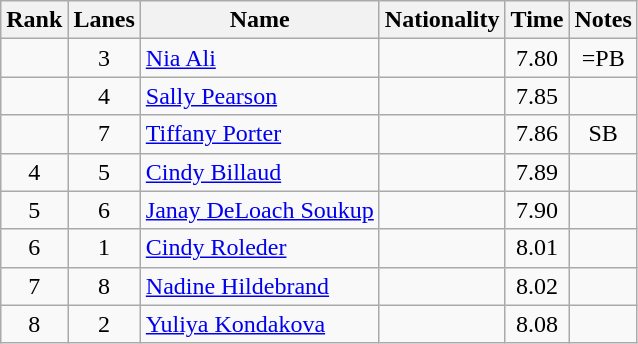<table class="wikitable sortable" style="text-align:center">
<tr>
<th>Rank</th>
<th>Lanes</th>
<th>Name</th>
<th>Nationality</th>
<th>Time</th>
<th>Notes</th>
</tr>
<tr>
<td></td>
<td>3</td>
<td align=left><a href='#'>Nia Ali</a></td>
<td align=left></td>
<td>7.80</td>
<td>=PB</td>
</tr>
<tr>
<td></td>
<td>4</td>
<td align=left><a href='#'>Sally Pearson</a></td>
<td align=left></td>
<td>7.85</td>
<td></td>
</tr>
<tr>
<td></td>
<td>7</td>
<td align=left><a href='#'>Tiffany Porter</a></td>
<td align=left></td>
<td>7.86</td>
<td>SB</td>
</tr>
<tr>
<td>4</td>
<td>5</td>
<td align=left><a href='#'>Cindy Billaud</a></td>
<td align=left></td>
<td>7.89</td>
<td></td>
</tr>
<tr>
<td>5</td>
<td>6</td>
<td align=left><a href='#'>Janay DeLoach Soukup</a></td>
<td align=left></td>
<td>7.90</td>
<td></td>
</tr>
<tr>
<td>6</td>
<td>1</td>
<td align=left><a href='#'>Cindy Roleder</a></td>
<td align=left></td>
<td>8.01</td>
<td></td>
</tr>
<tr>
<td>7</td>
<td>8</td>
<td align=left><a href='#'>Nadine Hildebrand</a></td>
<td align=left></td>
<td>8.02</td>
<td></td>
</tr>
<tr>
<td>8</td>
<td>2</td>
<td align=left><a href='#'>Yuliya Kondakova</a></td>
<td align=left></td>
<td>8.08</td>
<td></td>
</tr>
</table>
